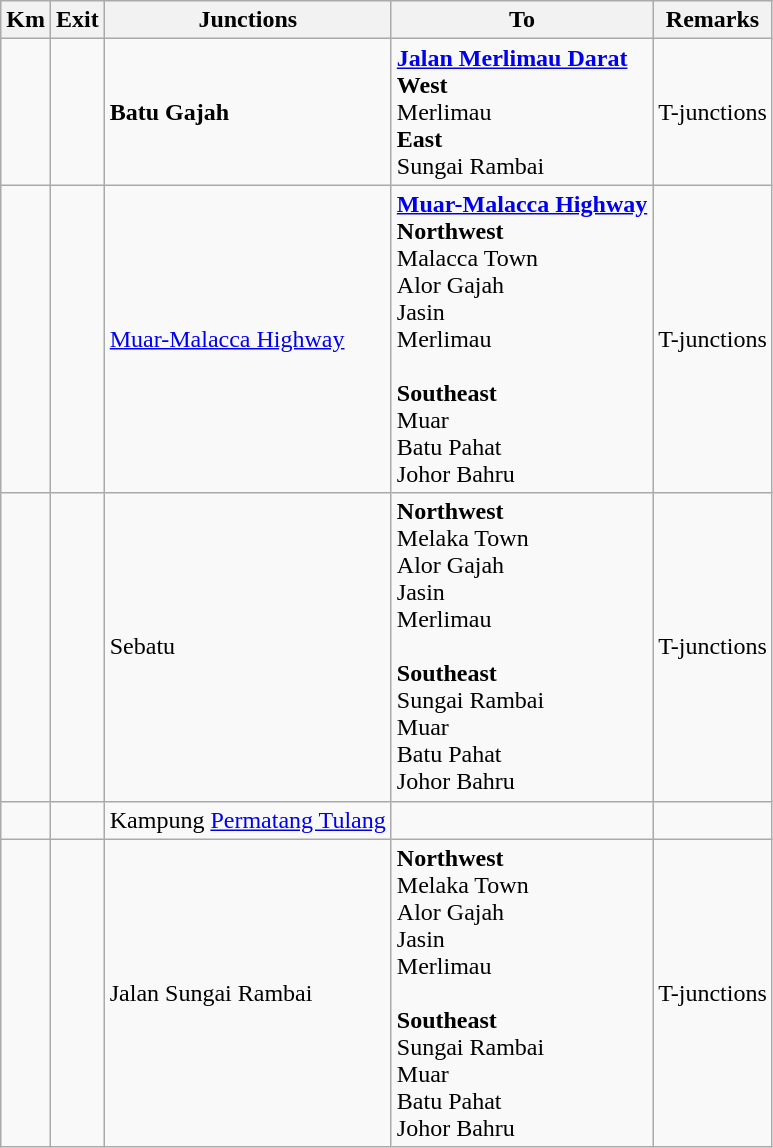<table class="wikitable">
<tr>
<th>Km</th>
<th>Exit</th>
<th>Junctions</th>
<th>To</th>
<th>Remarks</th>
</tr>
<tr>
<td></td>
<td></td>
<td><strong>Batu Gajah</strong></td>
<td> <strong><a href='#'>Jalan Merlimau Darat</a></strong><br><strong>West</strong> <br>Merlimau<br><strong>East</strong><br>Sungai Rambai</td>
<td>T-junctions</td>
</tr>
<tr>
<td></td>
<td></td>
<td><a href='#'>Muar-Malacca Highway</a></td>
<td> <strong><a href='#'>Muar-Malacca Highway</a></strong><br><strong>Northwest</strong><br> Malacca Town<br> Alor Gajah<br> Jasin<br>Merlimau<br><br><strong>Southeast</strong><br> Muar<br> Batu Pahat<br> Johor Bahru</td>
<td>T-junctions</td>
</tr>
<tr>
<td></td>
<td></td>
<td>Sebatu</td>
<td><strong>Northwest</strong><br> Melaka Town<br> Alor Gajah<br> Jasin<br> Merlimau<br><br><strong>Southeast</strong><br> Sungai Rambai<br> Muar<br> Batu Pahat<br> Johor Bahru</td>
<td>T-junctions</td>
</tr>
<tr>
<td></td>
<td></td>
<td>Kampung <a href='#'>Permatang Tulang</a></td>
<td></td>
<td></td>
</tr>
<tr>
<td></td>
<td></td>
<td>Jalan Sungai Rambai</td>
<td><strong>Northwest</strong><br> Melaka Town<br> Alor Gajah<br> Jasin<br> Merlimau<br><br><strong>Southeast</strong><br> Sungai Rambai<br> Muar<br> Batu Pahat<br> Johor Bahru</td>
<td>T-junctions</td>
</tr>
</table>
